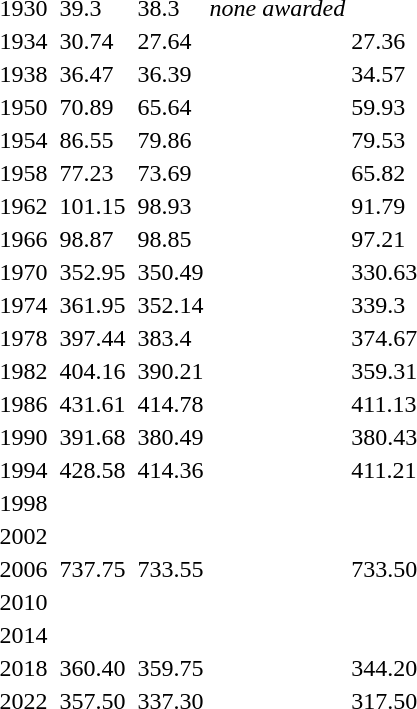<table>
<tr>
<td>1930</td>
<td></td>
<td>39.3</td>
<td></td>
<td>38.3</td>
<td><em>none awarded</em></td>
<td></td>
</tr>
<tr>
<td>1934</td>
<td></td>
<td>30.74</td>
<td></td>
<td>27.64</td>
<td></td>
<td>27.36</td>
</tr>
<tr>
<td>1938</td>
<td></td>
<td>36.47</td>
<td></td>
<td>36.39</td>
<td></td>
<td>34.57</td>
</tr>
<tr>
<td>1950</td>
<td></td>
<td>70.89</td>
<td></td>
<td>65.64</td>
<td></td>
<td>59.93</td>
</tr>
<tr>
<td>1954</td>
<td></td>
<td>86.55</td>
<td></td>
<td>79.86</td>
<td></td>
<td>79.53</td>
</tr>
<tr>
<td>1958</td>
<td></td>
<td>77.23</td>
<td></td>
<td>73.69</td>
<td></td>
<td>65.82</td>
</tr>
<tr>
<td>1962</td>
<td></td>
<td>101.15</td>
<td></td>
<td>98.93</td>
<td></td>
<td>91.79</td>
</tr>
<tr>
<td>1966</td>
<td></td>
<td>98.87</td>
<td></td>
<td>98.85</td>
<td></td>
<td>97.21</td>
</tr>
<tr>
<td>1970</td>
<td></td>
<td>352.95</td>
<td></td>
<td>350.49</td>
<td></td>
<td>330.63</td>
</tr>
<tr>
<td>1974</td>
<td></td>
<td>361.95</td>
<td></td>
<td>352.14</td>
<td></td>
<td>339.3</td>
</tr>
<tr>
<td>1978</td>
<td></td>
<td>397.44</td>
<td></td>
<td>383.4</td>
<td></td>
<td>374.67</td>
</tr>
<tr>
<td>1982</td>
<td></td>
<td>404.16</td>
<td></td>
<td>390.21</td>
<td></td>
<td>359.31</td>
</tr>
<tr>
<td>1986</td>
<td></td>
<td>431.61</td>
<td></td>
<td>414.78</td>
<td></td>
<td>411.13</td>
</tr>
<tr>
<td>1990</td>
<td></td>
<td>391.68</td>
<td></td>
<td>380.49</td>
<td></td>
<td>380.43</td>
</tr>
<tr>
<td>1994</td>
<td></td>
<td>428.58</td>
<td></td>
<td>414.36</td>
<td></td>
<td>411.21</td>
</tr>
<tr>
<td>1998</td>
<td></td>
<td></td>
<td></td>
<td></td>
<td></td>
<td></td>
</tr>
<tr>
<td>2002</td>
<td></td>
<td></td>
<td></td>
<td></td>
<td></td>
<td></td>
</tr>
<tr>
<td>2006</td>
<td></td>
<td>737.75</td>
<td></td>
<td>733.55</td>
<td></td>
<td>733.50</td>
</tr>
<tr>
<td>2010<br></td>
<td></td>
<td></td>
<td></td>
<td></td>
<td></td>
<td></td>
</tr>
<tr>
<td>2014<br></td>
<td></td>
<td></td>
<td></td>
<td></td>
<td></td>
<td></td>
</tr>
<tr>
<td>2018<br></td>
<td></td>
<td>360.40</td>
<td></td>
<td>359.75</td>
<td></td>
<td>344.20</td>
</tr>
<tr>
<td>2022<br></td>
<td></td>
<td>357.50</td>
<td></td>
<td>337.30</td>
<td></td>
<td>317.50</td>
</tr>
</table>
